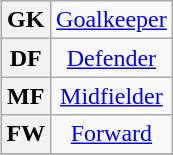<table class="wikitable plainrowheaders" style="text-align:center;margin-left:1em;float:right;">
<tr>
<th scope="row">GK</th>
<td><a href='#'>Goalkeeper</a></td>
</tr>
<tr>
<th scope="row">DF</th>
<td><a href='#'>Defender</a></td>
</tr>
<tr>
<th scope="row">MF</th>
<td><a href='#'>Midfielder</a></td>
</tr>
<tr>
<th scope="row">FW</th>
<td><a href='#'>Forward</a></td>
</tr>
<tr>
</tr>
</table>
